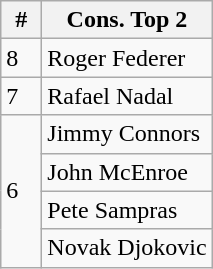<table class="wikitable" style="display:inline-table;">
<tr>
<th width=20>#</th>
<th>Cons. Top 2</th>
</tr>
<tr>
<td>8</td>
<td> Roger Federer</td>
</tr>
<tr>
<td>7</td>
<td> Rafael Nadal</td>
</tr>
<tr>
<td rowspan="4">6</td>
<td> Jimmy Connors</td>
</tr>
<tr>
<td> John McEnroe</td>
</tr>
<tr>
<td> Pete Sampras</td>
</tr>
<tr>
<td> Novak Djokovic</td>
</tr>
</table>
